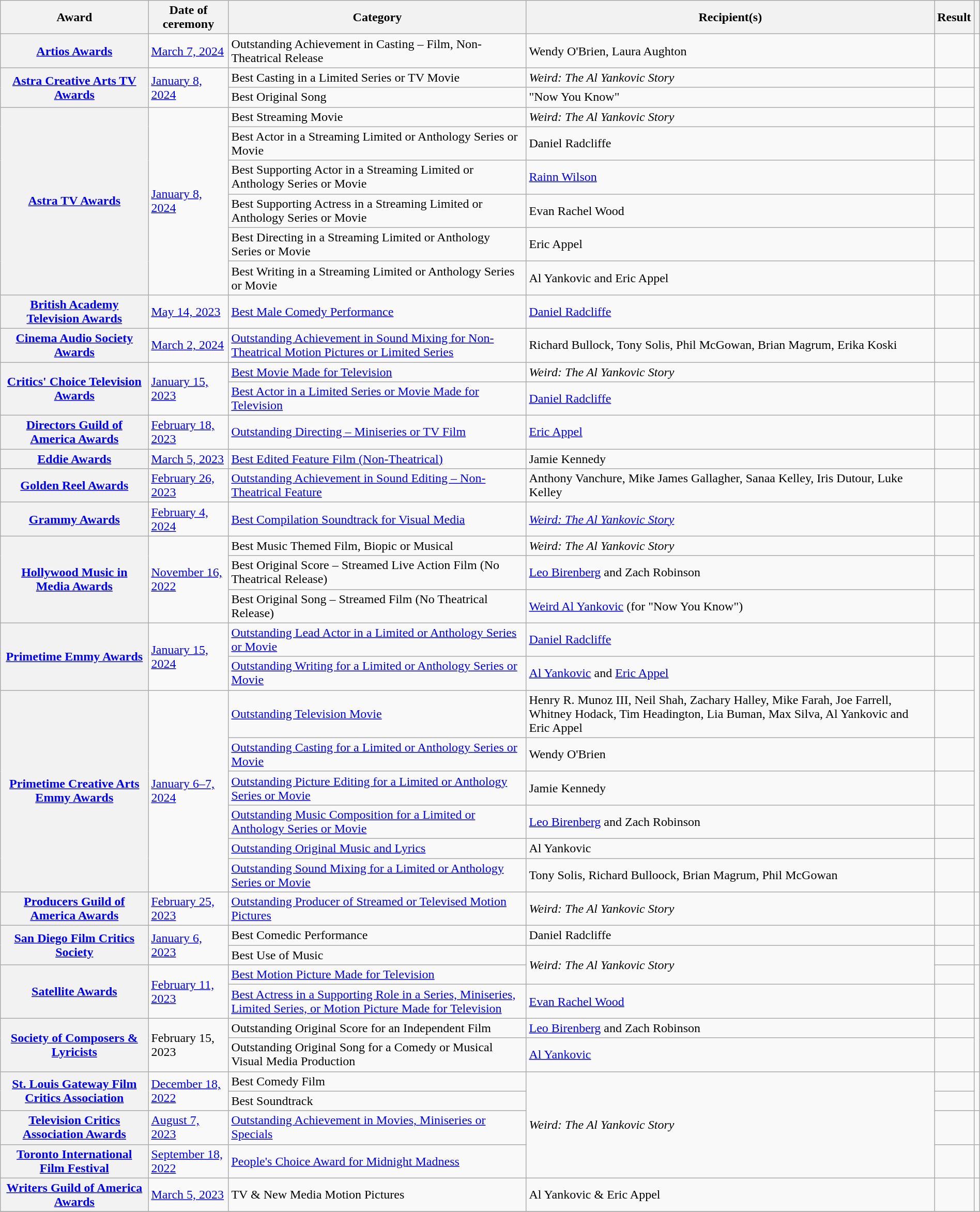<table class="wikitable sortable plainrowheaders" style="width: 100%;">
<tr>
<th scope="col">Award</th>
<th scope="col">Date of ceremony</th>
<th scope="col">Category</th>
<th scope="col">Recipient(s)</th>
<th scope="col">Result</th>
<th scope="col" class="unsortable"></th>
</tr>
<tr>
<th scope="row"><a href='#'>Artios Awards</a></th>
<td><a href='#'>March 7, 2024</a></td>
<td>Outstanding Achievement in Casting – Film, Non-Theatrical Release</td>
<td>Wendy O'Brien, Laura Aughton</td>
<td></td>
<td align="center"></td>
</tr>
<tr>
<th scope="row" rowspan="2"><a href='#'>Astra Creative Arts TV Awards</a></th>
<td rowspan="2"><a href='#'>January 8, 2024</a></td>
<td>Best Casting in a Limited Series or TV Movie</td>
<td><em>Weird: The Al Yankovic Story</em></td>
<td></td>
<td rowspan="8" align="center"></td>
</tr>
<tr>
<td>Best Original Song</td>
<td>"Now You Know"</td>
<td></td>
</tr>
<tr>
<th scope="row" rowspan="6"><a href='#'>Astra TV Awards</a></th>
<td rowspan="6"><a href='#'>January 8, 2024</a></td>
<td>Best Streaming Movie</td>
<td><em>Weird: The Al Yankovic Story</em></td>
<td></td>
</tr>
<tr>
<td>Best Actor in a Streaming Limited or Anthology Series or Movie</td>
<td>Daniel Radcliffe</td>
<td></td>
</tr>
<tr>
<td>Best Supporting Actor in a Streaming Limited or Anthology Series or Movie</td>
<td><a href='#'>Rainn Wilson</a></td>
<td></td>
</tr>
<tr>
<td>Best Supporting Actress in a Streaming Limited or Anthology Series or Movie</td>
<td>Evan Rachel Wood</td>
<td></td>
</tr>
<tr>
<td>Best Directing in a Streaming Limited or Anthology Series or Movie</td>
<td>Eric Appel</td>
<td></td>
</tr>
<tr>
<td>Best Writing in a Streaming Limited or Anthology Series or Movie</td>
<td>Al Yankovic and Eric Appel</td>
<td></td>
</tr>
<tr>
<th scope="row"><a href='#'>British Academy Television Awards</a></th>
<td><a href='#'>May 14, 2023</a></td>
<td><a href='#'>Best Male Comedy Performance</a></td>
<td><a href='#'>Daniel Radcliffe</a></td>
<td></td>
<td align="center"></td>
</tr>
<tr>
<th scope="row"><a href='#'>Cinema Audio Society Awards</a></th>
<td><a href='#'>March 2, 2024</a></td>
<td><a href='#'>Outstanding Achievement in Sound Mixing for Non-Theatrical Motion Pictures or Limited Series</a></td>
<td>Richard Bullock, Tony Solis, Phil McGowan, Brian Magrum, Erika Koski</td>
<td></td>
<td align="center"></td>
</tr>
<tr>
<th scope="row" rowspan="2"><a href='#'>Critics' Choice Television Awards</a></th>
<td rowspan="2"><a href='#'>January 15, 2023</a></td>
<td><a href='#'>Best Movie Made for Television</a></td>
<td><em>Weird: The Al Yankovic Story</em></td>
<td></td>
<td align="center" rowspan="2"></td>
</tr>
<tr>
<td><a href='#'>Best Actor in a Limited Series or Movie Made for Television</a></td>
<td><a href='#'>Daniel Radcliffe</a></td>
<td></td>
</tr>
<tr>
<th scope="row"><a href='#'>Directors Guild of America Awards</a></th>
<td><a href='#'>February 18, 2023</a></td>
<td><a href='#'>Outstanding Directing – Miniseries or TV Film</a></td>
<td><a href='#'>Eric Appel</a></td>
<td></td>
<td align="center"></td>
</tr>
<tr>
<th scope="row"><a href='#'>Eddie Awards</a></th>
<td><a href='#'>March 5, 2023</a></td>
<td><a href='#'>Best Edited Feature Film (Non-Theatrical)</a></td>
<td>Jamie Kennedy</td>
<td></td>
<td align="center"></td>
</tr>
<tr>
<th scope="row"><a href='#'>Golden Reel Awards</a></th>
<td><a href='#'>February 26, 2023</a></td>
<td><a href='#'>Outstanding Achievement in Sound Editing – Non-Theatrical Feature</a></td>
<td>Anthony Vanchure, Mike James Gallagher, Sanaa Kelley, Iris Dutour, Luke Kelley</td>
<td></td>
<td align="center"></td>
</tr>
<tr>
<th scope="row"><a href='#'>Grammy Awards</a></th>
<td><a href='#'>February 4, 2024</a></td>
<td><a href='#'>Best Compilation Soundtrack for Visual Media</a></td>
<td><em><a href='#'>Weird: The Al Yankovic Story</a></em></td>
<td></td>
<td align="center"></td>
</tr>
<tr>
<th rowspan="3" scope="row"><a href='#'>Hollywood Music in Media Awards</a></th>
<td rowspan="3"><a href='#'>November 16, 2022</a></td>
<td>Best Music Themed Film, Biopic or Musical</td>
<td><em>Weird: The Al Yankovic Story</em></td>
<td></td>
<td rowspan="3" align="center"></td>
</tr>
<tr>
<td>Best Original Score – Streamed Live Action Film (No Theatrical Release)</td>
<td><a href='#'>Leo Birenberg</a> and Zach Robinson</td>
<td></td>
</tr>
<tr>
<td>Best Original Song – Streamed Film (No Theatrical Release)</td>
<td><a href='#'>Weird Al Yankovic</a> (for "Now You Know")</td>
<td></td>
</tr>
<tr>
<th scope="row" rowspan="2"><a href='#'>Primetime Emmy Awards</a></th>
<td rowspan="2"><a href='#'>January 15, 2024</a></td>
<td><a href='#'>Outstanding Lead Actor in a Limited or Anthology Series or Movie</a></td>
<td><a href='#'>Daniel Radcliffe</a></td>
<td></td>
<td align="center" rowspan="8"><br></td>
</tr>
<tr>
<td><a href='#'>Outstanding Writing for a Limited or Anthology Series or Movie</a></td>
<td><a href='#'>Al Yankovic</a> and <a href='#'>Eric Appel</a></td>
<td></td>
</tr>
<tr>
<th scope="row" rowspan="6"><a href='#'>Primetime Creative Arts Emmy Awards</a></th>
<td rowspan="6"><a href='#'>January 6–7, 2024</a></td>
<td><a href='#'>Outstanding Television Movie</a></td>
<td>Henry R. Munoz III, Neil Shah, Zachary Halley, Mike Farah, Joe Farrell, Whitney Hodack, Tim Headington, Lia Buman, Max Silva, Al Yankovic and Eric Appel</td>
<td></td>
</tr>
<tr>
<td><a href='#'>Outstanding Casting for a Limited or Anthology Series or Movie</a></td>
<td>Wendy O'Brien</td>
<td></td>
</tr>
<tr>
<td><a href='#'>Outstanding Picture Editing for a Limited or Anthology Series or Movie</a></td>
<td>Jamie Kennedy</td>
<td></td>
</tr>
<tr>
<td><a href='#'>Outstanding Music Composition for a Limited or Anthology Series or Movie</a></td>
<td><a href='#'>Leo Birenberg</a> and Zach Robinson</td>
<td></td>
</tr>
<tr>
<td><a href='#'>Outstanding Original Music and Lyrics</a></td>
<td>Al Yankovic <br></td>
<td></td>
</tr>
<tr>
<td><a href='#'>Outstanding Sound Mixing for a Limited or Anthology Series or Movie</a></td>
<td>Tony Solis, Richard Bulloock, Brian Magrum, Phil McGowan</td>
<td></td>
</tr>
<tr>
<th scope="row"><a href='#'>Producers Guild of America Awards</a></th>
<td><a href='#'>February 25, 2023</a></td>
<td><a href='#'>Outstanding Producer of Streamed or Televised Motion Pictures</a></td>
<td><em>Weird: The Al Yankovic Story</em> </td>
<td></td>
<td align="center"></td>
</tr>
<tr>
<th rowspan="2" scope="row"><a href='#'>San Diego Film Critics Society</a></th>
<td rowspan="2"><a href='#'>January 6, 2023</a></td>
<td>Best Comedic Performance</td>
<td>Daniel Radcliffe</td>
<td></td>
<td rowspan="2" style="text-align:center;"></td>
</tr>
<tr>
<td>Best Use of Music</td>
<td rowspan="2"><em>Weird: The Al Yankovic Story</em></td>
<td></td>
</tr>
<tr>
<th scope="row" rowspan="2"><a href='#'>Satellite Awards</a></th>
<td rowspan="2"><a href='#'>February 11, 2023</a></td>
<td><a href='#'>Best Motion Picture Made for Television</a></td>
<td></td>
<td align="center" rowspan="2"></td>
</tr>
<tr>
<td><a href='#'>Best Actress in a Supporting Role in a Series, Miniseries, Limited Series, or Motion Picture Made for Television</a></td>
<td><a href='#'>Evan Rachel Wood</a></td>
<td></td>
</tr>
<tr>
<th scope="row" rowspan="2"><a href='#'>Society of Composers & Lyricists</a></th>
<td rowspan="2">February 15, 2023</td>
<td>Outstanding Original Score for an Independent Film</td>
<td><a href='#'>Leo Birenberg</a> and Zach Robinson</td>
<td></td>
<td align="center" rowspan="2"></td>
</tr>
<tr>
<td>Outstanding Original Song for a Comedy or Musical Visual Media Production</td>
<td><a href='#'>Al Yankovic</a> </td>
<td></td>
</tr>
<tr>
<th rowspan="2" scope="row"><a href='#'>St. Louis Gateway Film Critics Association</a></th>
<td rowspan="2"><a href='#'>December 18, 2022</a></td>
<td>Best Comedy Film</td>
<td rowspan="4"><em>Weird: The Al Yankovic Story</em></td>
<td></td>
<td rowspan="2" align="center"></td>
</tr>
<tr>
<td>Best Soundtrack</td>
<td></td>
</tr>
<tr>
<th scope="row"><a href='#'>Television Critics Association Awards</a></th>
<td><a href='#'>August 7, 2023</a></td>
<td><a href='#'>Outstanding Achievement in Movies, Miniseries or Specials</a></td>
<td></td>
<td align="center"></td>
</tr>
<tr>
<th scope="row"><a href='#'>Toronto International Film Festival</a></th>
<td><a href='#'>September 18, 2022</a></td>
<td><a href='#'>People's Choice Award for Midnight Madness</a></td>
<td></td>
<td align="center"></td>
</tr>
<tr>
<th scope="row"><a href='#'>Writers Guild of America Awards</a></th>
<td><a href='#'>March 5, 2023</a></td>
<td>TV & New Media Motion Pictures</td>
<td>Al Yankovic & Eric Appel</td>
<td></td>
<td align="center"></td>
</tr>
<tr>
</tr>
</table>
